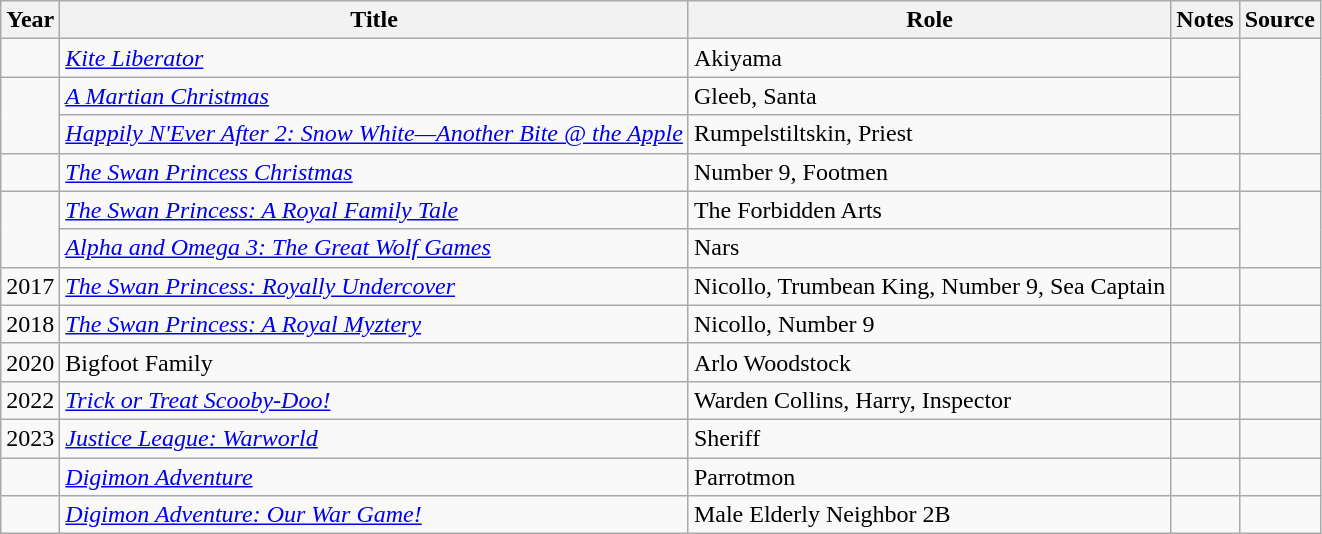<table class="wikitable sortable plainrowheaders">
<tr>
<th>Year</th>
<th>Title</th>
<th>Role</th>
<th class="unsortable">Notes</th>
<th class="unsortable">Source</th>
</tr>
<tr>
<td></td>
<td><em><a href='#'>Kite Liberator</a></em></td>
<td>Akiyama</td>
<td></td>
<td rowspan="3"></td>
</tr>
<tr>
<td rowspan="2"></td>
<td><em><a href='#'>A Martian Christmas</a></em></td>
<td>Gleeb, Santa</td>
<td></td>
</tr>
<tr>
<td><em><a href='#'>Happily N'Ever After 2: Snow White—Another Bite @ the Apple</a></em></td>
<td>Rumpelstiltskin, Priest</td>
<td></td>
</tr>
<tr>
<td></td>
<td><em><a href='#'>The Swan Princess Christmas</a></em></td>
<td>Number 9, Footmen</td>
<td></td>
<td></td>
</tr>
<tr>
<td rowspan="2"></td>
<td><em><a href='#'>The Swan Princess: A Royal Family Tale</a></em></td>
<td>The Forbidden Arts</td>
<td></td>
<td rowspan="2"></td>
</tr>
<tr>
<td><em><a href='#'>Alpha and Omega 3: The Great Wolf Games</a></em></td>
<td>Nars</td>
<td></td>
</tr>
<tr>
<td>2017</td>
<td><em><a href='#'>The Swan Princess: Royally Undercover</a></em></td>
<td>Nicollo, Trumbean King, Number 9, Sea Captain</td>
<td></td>
<td></td>
</tr>
<tr>
<td>2018</td>
<td><em><a href='#'>The Swan Princess: A Royal Myztery</a></em></td>
<td>Nicollo, Number 9</td>
<td></td>
<td></td>
</tr>
<tr>
<td>2020</td>
<td>Bigfoot Family</td>
<td>Arlo Woodstock</td>
<td></td>
<td></td>
</tr>
<tr>
<td>2022</td>
<td><em><a href='#'>Trick or Treat Scooby-Doo!</a></em></td>
<td>Warden Collins, Harry, Inspector</td>
<td></td>
<td></td>
</tr>
<tr>
<td>2023</td>
<td><em><a href='#'>Justice League: Warworld</a></em></td>
<td>Sheriff</td>
<td></td>
<td></td>
</tr>
<tr>
<td></td>
<td><em><a href='#'>Digimon Adventure</a></em></td>
<td>Parrotmon</td>
<td></td>
<td></td>
</tr>
<tr>
<td></td>
<td><em><a href='#'>Digimon Adventure: Our War Game!</a></em></td>
<td>Male Elderly Neighbor 2B</td>
<td></td>
<td></td>
</tr>
</table>
